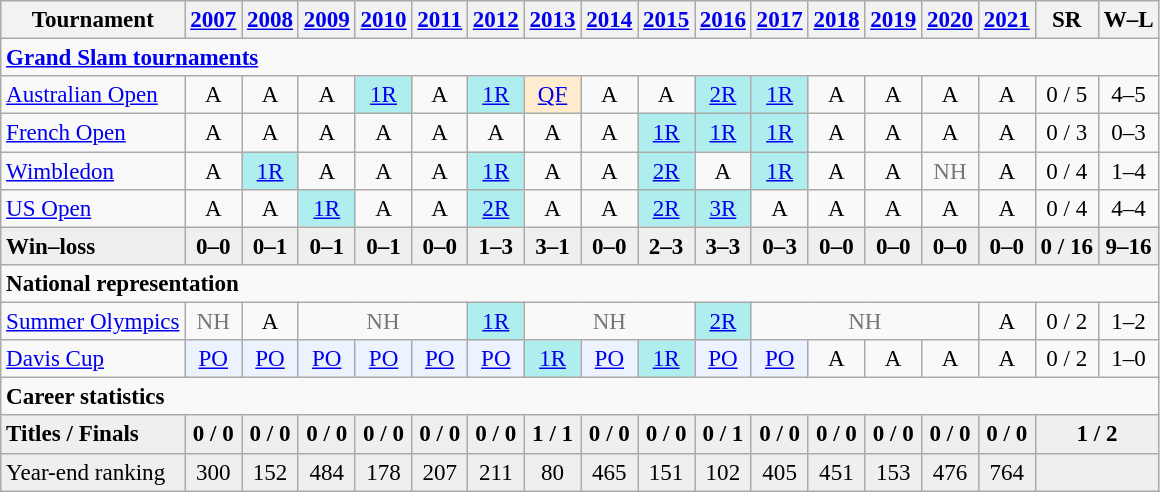<table class=wikitable style=text-align:center;font-size:96%>
<tr>
<th>Tournament</th>
<th><a href='#'>2007</a></th>
<th><a href='#'>2008</a></th>
<th><a href='#'>2009</a></th>
<th><a href='#'>2010</a></th>
<th><a href='#'>2011</a></th>
<th><a href='#'>2012</a></th>
<th><a href='#'>2013</a></th>
<th><a href='#'>2014</a></th>
<th><a href='#'>2015</a></th>
<th><a href='#'>2016</a></th>
<th><a href='#'>2017</a></th>
<th><a href='#'>2018</a></th>
<th><a href='#'>2019</a></th>
<th><a href='#'>2020</a></th>
<th><a href='#'>2021</a></th>
<th>SR</th>
<th>W–L</th>
</tr>
<tr>
<td colspan="18" align="left"><strong><a href='#'>Grand Slam tournaments</a></strong></td>
</tr>
<tr>
<td align=left><a href='#'>Australian Open</a></td>
<td>A</td>
<td>A</td>
<td>A</td>
<td bgcolor=afeeee><a href='#'>1R</a></td>
<td>A</td>
<td bgcolor=afeeee><a href='#'>1R</a></td>
<td bgcolor=ffebcd><a href='#'>QF</a></td>
<td>A</td>
<td>A</td>
<td bgcolor=afeeee><a href='#'>2R</a></td>
<td bgcolor=afeeee><a href='#'>1R</a></td>
<td>A</td>
<td>A</td>
<td>A</td>
<td>A</td>
<td>0 / 5</td>
<td>4–5</td>
</tr>
<tr>
<td align=left><a href='#'>French Open</a></td>
<td>A</td>
<td>A</td>
<td>A</td>
<td>A</td>
<td>A</td>
<td>A</td>
<td>A</td>
<td>A</td>
<td bgcolor=afeeee><a href='#'>1R</a></td>
<td bgcolor=afeeee><a href='#'>1R</a></td>
<td bgcolor=afeeee><a href='#'>1R</a></td>
<td>A</td>
<td>A</td>
<td>A</td>
<td>A</td>
<td>0 / 3</td>
<td>0–3</td>
</tr>
<tr>
<td align=left><a href='#'>Wimbledon</a></td>
<td>A</td>
<td bgcolor=afeeee><a href='#'>1R</a></td>
<td>A</td>
<td>A</td>
<td>A</td>
<td bgcolor=afeeee><a href='#'>1R</a></td>
<td>A</td>
<td>A</td>
<td bgcolor=afeeee><a href='#'>2R</a></td>
<td>A</td>
<td bgcolor=afeeee><a href='#'>1R</a></td>
<td>A</td>
<td>A</td>
<td style="color:#767676">NH</td>
<td>A</td>
<td>0 / 4</td>
<td>1–4</td>
</tr>
<tr>
<td align=left><a href='#'>US Open</a></td>
<td>A</td>
<td>A</td>
<td bgcolor=afeeee><a href='#'>1R</a></td>
<td>A</td>
<td>A</td>
<td bgcolor=afeeee><a href='#'>2R</a></td>
<td>A</td>
<td>A</td>
<td bgcolor=afeeee><a href='#'>2R</a></td>
<td bgcolor=afeeee><a href='#'>3R</a></td>
<td>A</td>
<td>A</td>
<td>A</td>
<td>A</td>
<td>A</td>
<td>0 / 4</td>
<td>4–4</td>
</tr>
<tr style="font-weight:bold; background:#efefef;">
<td style=text-align:left>Win–loss</td>
<td>0–0</td>
<td>0–1</td>
<td>0–1</td>
<td>0–1</td>
<td>0–0</td>
<td>1–3</td>
<td>3–1</td>
<td>0–0</td>
<td>2–3</td>
<td>3–3</td>
<td>0–3</td>
<td>0–0</td>
<td>0–0</td>
<td>0–0</td>
<td>0–0</td>
<td>0 / 16</td>
<td>9–16</td>
</tr>
<tr>
<td colspan="18" align="left"><strong>National representation</strong></td>
</tr>
<tr>
<td align=left><a href='#'>Summer Olympics</a></td>
<td style=color:#767676>NH</td>
<td>A</td>
<td colspan=3 style=color:#767676>NH</td>
<td bgcolor=#afeeee><a href='#'>1R</a></td>
<td colspan=3 style=color:#767676>NH</td>
<td bgcolor=#afeeee><a href='#'>2R</a></td>
<td colspan=4 style=color:#767676>NH</td>
<td>A</td>
<td>0 / 2</td>
<td>1–2</td>
</tr>
<tr>
<td align=left><a href='#'>Davis Cup</a></td>
<td bgcolor=ecf2ff><a href='#'>PO</a></td>
<td bgcolor=ecf2ff><a href='#'>PO</a></td>
<td bgcolor=ecf2ff><a href='#'>PO</a></td>
<td bgcolor=ecf2ff><a href='#'>PO</a></td>
<td bgcolor=ecf2ff><a href='#'>PO</a></td>
<td bgcolor=ecf2ff><a href='#'>PO</a></td>
<td bgcolor=afeeee><a href='#'>1R</a></td>
<td bgcolor=ecf2ff><a href='#'>PO</a></td>
<td bgcolor=afeeee><a href='#'>1R</a></td>
<td bgcolor=ecf2ff><a href='#'>PO</a></td>
<td bgcolor=ecf2ff><a href='#'>PO</a></td>
<td>A</td>
<td>A</td>
<td>A</td>
<td>A</td>
<td>0 / 2</td>
<td>1–0</td>
</tr>
<tr>
<td colspan="18" align="left"><strong>Career statistics</strong></td>
</tr>
<tr style="font-weight:bold; background:#efefef;">
<td style=text-align:left>Titles / Finals</td>
<td>0 / 0</td>
<td>0 / 0</td>
<td>0 / 0</td>
<td>0 / 0</td>
<td>0 / 0</td>
<td>0 / 0</td>
<td>1 / 1</td>
<td>0 / 0</td>
<td>0 / 0</td>
<td>0 / 1</td>
<td>0 / 0</td>
<td>0 / 0</td>
<td>0 / 0</td>
<td>0 / 0</td>
<td>0 / 0</td>
<td colspan=2>1 / 2</td>
</tr>
<tr bgcolor="efefef">
<td align=left>Year-end ranking</td>
<td>300</td>
<td>152</td>
<td>484</td>
<td>178</td>
<td>207</td>
<td>211</td>
<td>80</td>
<td>465</td>
<td>151</td>
<td>102</td>
<td>405</td>
<td>451</td>
<td>153</td>
<td>476</td>
<td>764</td>
<td colspan=2></td>
</tr>
</table>
